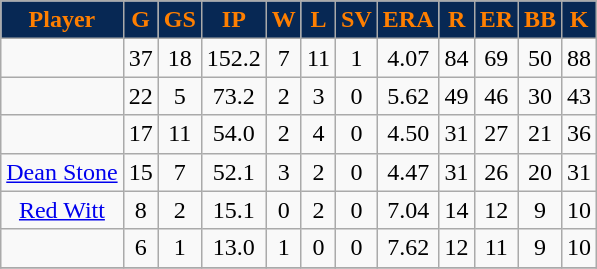<table class="wikitable sortable">
<tr>
<th style="background:#072854; color:#FF7F00">Player</th>
<th style="background:#072854; color:#FF7F00">G</th>
<th style="background:#072854; color:#FF7F00">GS</th>
<th style="background:#072854; color:#FF7F00">IP</th>
<th style="background:#072854; color:#FF7F00">W</th>
<th style="background:#072854; color:#FF7F00">L</th>
<th style="background:#072854; color:#FF7F00">SV</th>
<th style="background:#072854; color:#FF7F00">ERA</th>
<th style="background:#072854; color:#FF7F00">R</th>
<th style="background:#072854; color:#FF7F00">ER</th>
<th style="background:#072854; color:#FF7F00">BB</th>
<th style="background:#072854; color:#FF7F00">K</th>
</tr>
<tr align="center">
<td></td>
<td>37</td>
<td>18</td>
<td>152.2</td>
<td>7</td>
<td>11</td>
<td>1</td>
<td>4.07</td>
<td>84</td>
<td>69</td>
<td>50</td>
<td>88</td>
</tr>
<tr align="center">
<td></td>
<td>22</td>
<td>5</td>
<td>73.2</td>
<td>2</td>
<td>3</td>
<td>0</td>
<td>5.62</td>
<td>49</td>
<td>46</td>
<td>30</td>
<td>43</td>
</tr>
<tr align="center">
<td></td>
<td>17</td>
<td>11</td>
<td>54.0</td>
<td>2</td>
<td>4</td>
<td>0</td>
<td>4.50</td>
<td>31</td>
<td>27</td>
<td>21</td>
<td>36</td>
</tr>
<tr align="center">
<td><a href='#'>Dean Stone</a></td>
<td>15</td>
<td>7</td>
<td>52.1</td>
<td>3</td>
<td>2</td>
<td>0</td>
<td>4.47</td>
<td>31</td>
<td>26</td>
<td>20</td>
<td>31</td>
</tr>
<tr align=center>
<td><a href='#'>Red Witt</a></td>
<td>8</td>
<td>2</td>
<td>15.1</td>
<td>0</td>
<td>2</td>
<td>0</td>
<td>7.04</td>
<td>14</td>
<td>12</td>
<td>9</td>
<td>10</td>
</tr>
<tr align=center>
<td></td>
<td>6</td>
<td>1</td>
<td>13.0</td>
<td>1</td>
<td>0</td>
<td>0</td>
<td>7.62</td>
<td>12</td>
<td>11</td>
<td>9</td>
<td>10</td>
</tr>
<tr align="center">
</tr>
</table>
